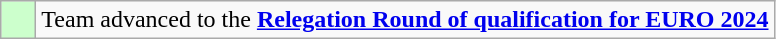<table class="wikitable">
<tr>
<td style="background: #ccffcc;">    </td>
<td>Team advanced to the <strong><a href='#'>Relegation Round of qualification for EURO 2024</a></strong></td>
</tr>
</table>
